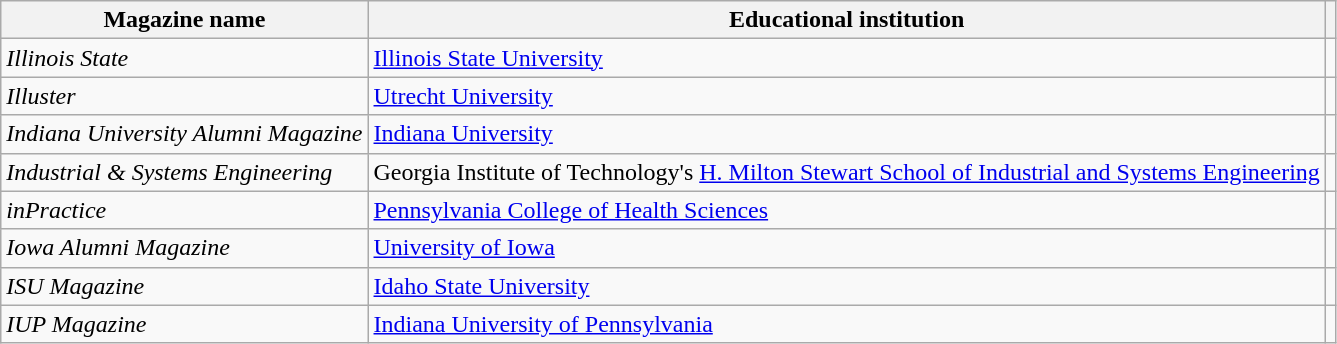<table class="wikitable">
<tr>
<th>Magazine name</th>
<th>Educational institution</th>
<th></th>
</tr>
<tr>
<td><em>Illinois State</em></td>
<td><a href='#'>Illinois State University</a></td>
<td></td>
</tr>
<tr>
<td><em>Illuster</em></td>
<td><a href='#'>Utrecht University</a></td>
<td></td>
</tr>
<tr>
<td><em>Indiana University Alumni Magazine</em></td>
<td><a href='#'>Indiana University</a></td>
<td></td>
</tr>
<tr>
<td><em>Industrial & Systems Engineering</em></td>
<td>Georgia Institute of Technology's <a href='#'>H. Milton Stewart School of Industrial and Systems Engineering</a></td>
<td></td>
</tr>
<tr>
<td><em>inPractice</em></td>
<td><a href='#'>Pennsylvania College of Health Sciences</a></td>
<td></td>
</tr>
<tr>
<td><em>Iowa Alumni Magazine</em></td>
<td><a href='#'>University of Iowa</a></td>
<td></td>
</tr>
<tr>
<td><em>ISU Magazine</em></td>
<td><a href='#'>Idaho State University</a></td>
<td></td>
</tr>
<tr>
<td><em>IUP Magazine</em></td>
<td><a href='#'>Indiana University of Pennsylvania</a></td>
<td></td>
</tr>
</table>
